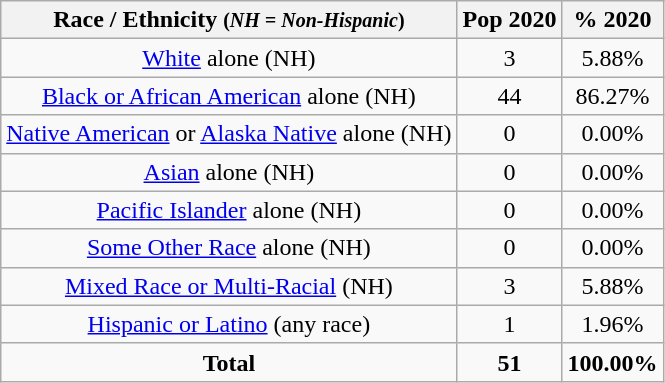<table class="wikitable" style="text-align:center;">
<tr>
<th>Race / Ethnicity <small>(<em>NH = Non-Hispanic</em>)</small></th>
<th>Pop 2020</th>
<th>% 2020</th>
</tr>
<tr>
<td><a href='#'>White</a> alone (NH)</td>
<td>3</td>
<td>5.88%</td>
</tr>
<tr>
<td><a href='#'>Black or African American</a> alone (NH)</td>
<td>44</td>
<td>86.27%</td>
</tr>
<tr>
<td><a href='#'>Native American</a> or <a href='#'>Alaska Native</a> alone (NH)</td>
<td>0</td>
<td>0.00%</td>
</tr>
<tr>
<td><a href='#'>Asian</a> alone (NH)</td>
<td>0</td>
<td>0.00%</td>
</tr>
<tr>
<td><a href='#'>Pacific Islander</a> alone (NH)</td>
<td>0</td>
<td>0.00%</td>
</tr>
<tr>
<td><a href='#'>Some Other Race</a> alone (NH)</td>
<td>0</td>
<td>0.00%</td>
</tr>
<tr>
<td><a href='#'>Mixed Race or Multi-Racial</a> (NH)</td>
<td>3</td>
<td>5.88%</td>
</tr>
<tr>
<td><a href='#'>Hispanic or Latino</a> (any race)</td>
<td>1</td>
<td>1.96%</td>
</tr>
<tr>
<td><strong>Total</strong></td>
<td><strong>51</strong></td>
<td><strong>100.00%</strong></td>
</tr>
</table>
